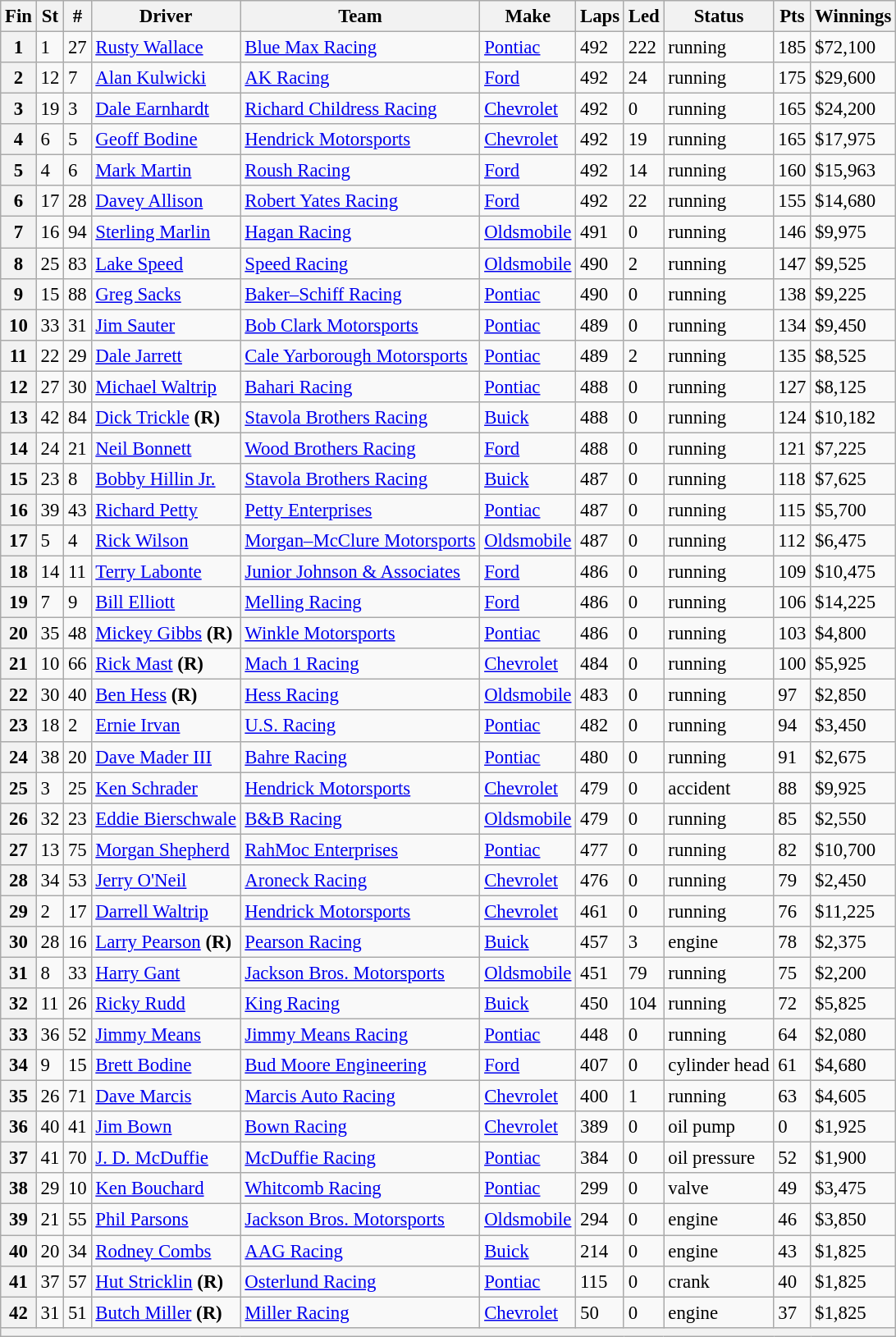<table class="wikitable" style="font-size:95%">
<tr>
<th>Fin</th>
<th>St</th>
<th>#</th>
<th>Driver</th>
<th>Team</th>
<th>Make</th>
<th>Laps</th>
<th>Led</th>
<th>Status</th>
<th>Pts</th>
<th>Winnings</th>
</tr>
<tr>
<th>1</th>
<td>1</td>
<td>27</td>
<td><a href='#'>Rusty Wallace</a></td>
<td><a href='#'>Blue Max Racing</a></td>
<td><a href='#'>Pontiac</a></td>
<td>492</td>
<td>222</td>
<td>running</td>
<td>185</td>
<td>$72,100</td>
</tr>
<tr>
<th>2</th>
<td>12</td>
<td>7</td>
<td><a href='#'>Alan Kulwicki</a></td>
<td><a href='#'>AK Racing</a></td>
<td><a href='#'>Ford</a></td>
<td>492</td>
<td>24</td>
<td>running</td>
<td>175</td>
<td>$29,600</td>
</tr>
<tr>
<th>3</th>
<td>19</td>
<td>3</td>
<td><a href='#'>Dale Earnhardt</a></td>
<td><a href='#'>Richard Childress Racing</a></td>
<td><a href='#'>Chevrolet</a></td>
<td>492</td>
<td>0</td>
<td>running</td>
<td>165</td>
<td>$24,200</td>
</tr>
<tr>
<th>4</th>
<td>6</td>
<td>5</td>
<td><a href='#'>Geoff Bodine</a></td>
<td><a href='#'>Hendrick Motorsports</a></td>
<td><a href='#'>Chevrolet</a></td>
<td>492</td>
<td>19</td>
<td>running</td>
<td>165</td>
<td>$17,975</td>
</tr>
<tr>
<th>5</th>
<td>4</td>
<td>6</td>
<td><a href='#'>Mark Martin</a></td>
<td><a href='#'>Roush Racing</a></td>
<td><a href='#'>Ford</a></td>
<td>492</td>
<td>14</td>
<td>running</td>
<td>160</td>
<td>$15,963</td>
</tr>
<tr>
<th>6</th>
<td>17</td>
<td>28</td>
<td><a href='#'>Davey Allison</a></td>
<td><a href='#'>Robert Yates Racing</a></td>
<td><a href='#'>Ford</a></td>
<td>492</td>
<td>22</td>
<td>running</td>
<td>155</td>
<td>$14,680</td>
</tr>
<tr>
<th>7</th>
<td>16</td>
<td>94</td>
<td><a href='#'>Sterling Marlin</a></td>
<td><a href='#'>Hagan Racing</a></td>
<td><a href='#'>Oldsmobile</a></td>
<td>491</td>
<td>0</td>
<td>running</td>
<td>146</td>
<td>$9,975</td>
</tr>
<tr>
<th>8</th>
<td>25</td>
<td>83</td>
<td><a href='#'>Lake Speed</a></td>
<td><a href='#'>Speed Racing</a></td>
<td><a href='#'>Oldsmobile</a></td>
<td>490</td>
<td>2</td>
<td>running</td>
<td>147</td>
<td>$9,525</td>
</tr>
<tr>
<th>9</th>
<td>15</td>
<td>88</td>
<td><a href='#'>Greg Sacks</a></td>
<td><a href='#'>Baker–Schiff Racing</a></td>
<td><a href='#'>Pontiac</a></td>
<td>490</td>
<td>0</td>
<td>running</td>
<td>138</td>
<td>$9,225</td>
</tr>
<tr>
<th>10</th>
<td>33</td>
<td>31</td>
<td><a href='#'>Jim Sauter</a></td>
<td><a href='#'>Bob Clark Motorsports</a></td>
<td><a href='#'>Pontiac</a></td>
<td>489</td>
<td>0</td>
<td>running</td>
<td>134</td>
<td>$9,450</td>
</tr>
<tr>
<th>11</th>
<td>22</td>
<td>29</td>
<td><a href='#'>Dale Jarrett</a></td>
<td><a href='#'>Cale Yarborough Motorsports</a></td>
<td><a href='#'>Pontiac</a></td>
<td>489</td>
<td>2</td>
<td>running</td>
<td>135</td>
<td>$8,525</td>
</tr>
<tr>
<th>12</th>
<td>27</td>
<td>30</td>
<td><a href='#'>Michael Waltrip</a></td>
<td><a href='#'>Bahari Racing</a></td>
<td><a href='#'>Pontiac</a></td>
<td>488</td>
<td>0</td>
<td>running</td>
<td>127</td>
<td>$8,125</td>
</tr>
<tr>
<th>13</th>
<td>42</td>
<td>84</td>
<td><a href='#'>Dick Trickle</a> <strong>(R)</strong></td>
<td><a href='#'>Stavola Brothers Racing</a></td>
<td><a href='#'>Buick</a></td>
<td>488</td>
<td>0</td>
<td>running</td>
<td>124</td>
<td>$10,182</td>
</tr>
<tr>
<th>14</th>
<td>24</td>
<td>21</td>
<td><a href='#'>Neil Bonnett</a></td>
<td><a href='#'>Wood Brothers Racing</a></td>
<td><a href='#'>Ford</a></td>
<td>488</td>
<td>0</td>
<td>running</td>
<td>121</td>
<td>$7,225</td>
</tr>
<tr>
<th>15</th>
<td>23</td>
<td>8</td>
<td><a href='#'>Bobby Hillin Jr.</a></td>
<td><a href='#'>Stavola Brothers Racing</a></td>
<td><a href='#'>Buick</a></td>
<td>487</td>
<td>0</td>
<td>running</td>
<td>118</td>
<td>$7,625</td>
</tr>
<tr>
<th>16</th>
<td>39</td>
<td>43</td>
<td><a href='#'>Richard Petty</a></td>
<td><a href='#'>Petty Enterprises</a></td>
<td><a href='#'>Pontiac</a></td>
<td>487</td>
<td>0</td>
<td>running</td>
<td>115</td>
<td>$5,700</td>
</tr>
<tr>
<th>17</th>
<td>5</td>
<td>4</td>
<td><a href='#'>Rick Wilson</a></td>
<td><a href='#'>Morgan–McClure Motorsports</a></td>
<td><a href='#'>Oldsmobile</a></td>
<td>487</td>
<td>0</td>
<td>running</td>
<td>112</td>
<td>$6,475</td>
</tr>
<tr>
<th>18</th>
<td>14</td>
<td>11</td>
<td><a href='#'>Terry Labonte</a></td>
<td><a href='#'>Junior Johnson & Associates</a></td>
<td><a href='#'>Ford</a></td>
<td>486</td>
<td>0</td>
<td>running</td>
<td>109</td>
<td>$10,475</td>
</tr>
<tr>
<th>19</th>
<td>7</td>
<td>9</td>
<td><a href='#'>Bill Elliott</a></td>
<td><a href='#'>Melling Racing</a></td>
<td><a href='#'>Ford</a></td>
<td>486</td>
<td>0</td>
<td>running</td>
<td>106</td>
<td>$14,225</td>
</tr>
<tr>
<th>20</th>
<td>35</td>
<td>48</td>
<td><a href='#'>Mickey Gibbs</a> <strong>(R)</strong></td>
<td><a href='#'>Winkle Motorsports</a></td>
<td><a href='#'>Pontiac</a></td>
<td>486</td>
<td>0</td>
<td>running</td>
<td>103</td>
<td>$4,800</td>
</tr>
<tr>
<th>21</th>
<td>10</td>
<td>66</td>
<td><a href='#'>Rick Mast</a> <strong>(R)</strong></td>
<td><a href='#'>Mach 1 Racing</a></td>
<td><a href='#'>Chevrolet</a></td>
<td>484</td>
<td>0</td>
<td>running</td>
<td>100</td>
<td>$5,925</td>
</tr>
<tr>
<th>22</th>
<td>30</td>
<td>40</td>
<td><a href='#'>Ben Hess</a> <strong>(R)</strong></td>
<td><a href='#'>Hess Racing</a></td>
<td><a href='#'>Oldsmobile</a></td>
<td>483</td>
<td>0</td>
<td>running</td>
<td>97</td>
<td>$2,850</td>
</tr>
<tr>
<th>23</th>
<td>18</td>
<td>2</td>
<td><a href='#'>Ernie Irvan</a></td>
<td><a href='#'>U.S. Racing</a></td>
<td><a href='#'>Pontiac</a></td>
<td>482</td>
<td>0</td>
<td>running</td>
<td>94</td>
<td>$3,450</td>
</tr>
<tr>
<th>24</th>
<td>38</td>
<td>20</td>
<td><a href='#'>Dave Mader III</a></td>
<td><a href='#'>Bahre Racing</a></td>
<td><a href='#'>Pontiac</a></td>
<td>480</td>
<td>0</td>
<td>running</td>
<td>91</td>
<td>$2,675</td>
</tr>
<tr>
<th>25</th>
<td>3</td>
<td>25</td>
<td><a href='#'>Ken Schrader</a></td>
<td><a href='#'>Hendrick Motorsports</a></td>
<td><a href='#'>Chevrolet</a></td>
<td>479</td>
<td>0</td>
<td>accident</td>
<td>88</td>
<td>$9,925</td>
</tr>
<tr>
<th>26</th>
<td>32</td>
<td>23</td>
<td><a href='#'>Eddie Bierschwale</a></td>
<td><a href='#'>B&B Racing</a></td>
<td><a href='#'>Oldsmobile</a></td>
<td>479</td>
<td>0</td>
<td>running</td>
<td>85</td>
<td>$2,550</td>
</tr>
<tr>
<th>27</th>
<td>13</td>
<td>75</td>
<td><a href='#'>Morgan Shepherd</a></td>
<td><a href='#'>RahMoc Enterprises</a></td>
<td><a href='#'>Pontiac</a></td>
<td>477</td>
<td>0</td>
<td>running</td>
<td>82</td>
<td>$10,700</td>
</tr>
<tr>
<th>28</th>
<td>34</td>
<td>53</td>
<td><a href='#'>Jerry O'Neil</a></td>
<td><a href='#'>Aroneck Racing</a></td>
<td><a href='#'>Chevrolet</a></td>
<td>476</td>
<td>0</td>
<td>running</td>
<td>79</td>
<td>$2,450</td>
</tr>
<tr>
<th>29</th>
<td>2</td>
<td>17</td>
<td><a href='#'>Darrell Waltrip</a></td>
<td><a href='#'>Hendrick Motorsports</a></td>
<td><a href='#'>Chevrolet</a></td>
<td>461</td>
<td>0</td>
<td>running</td>
<td>76</td>
<td>$11,225</td>
</tr>
<tr>
<th>30</th>
<td>28</td>
<td>16</td>
<td><a href='#'>Larry Pearson</a> <strong>(R)</strong></td>
<td><a href='#'>Pearson Racing</a></td>
<td><a href='#'>Buick</a></td>
<td>457</td>
<td>3</td>
<td>engine</td>
<td>78</td>
<td>$2,375</td>
</tr>
<tr>
<th>31</th>
<td>8</td>
<td>33</td>
<td><a href='#'>Harry Gant</a></td>
<td><a href='#'>Jackson Bros. Motorsports</a></td>
<td><a href='#'>Oldsmobile</a></td>
<td>451</td>
<td>79</td>
<td>running</td>
<td>75</td>
<td>$2,200</td>
</tr>
<tr>
<th>32</th>
<td>11</td>
<td>26</td>
<td><a href='#'>Ricky Rudd</a></td>
<td><a href='#'>King Racing</a></td>
<td><a href='#'>Buick</a></td>
<td>450</td>
<td>104</td>
<td>running</td>
<td>72</td>
<td>$5,825</td>
</tr>
<tr>
<th>33</th>
<td>36</td>
<td>52</td>
<td><a href='#'>Jimmy Means</a></td>
<td><a href='#'>Jimmy Means Racing</a></td>
<td><a href='#'>Pontiac</a></td>
<td>448</td>
<td>0</td>
<td>running</td>
<td>64</td>
<td>$2,080</td>
</tr>
<tr>
<th>34</th>
<td>9</td>
<td>15</td>
<td><a href='#'>Brett Bodine</a></td>
<td><a href='#'>Bud Moore Engineering</a></td>
<td><a href='#'>Ford</a></td>
<td>407</td>
<td>0</td>
<td>cylinder head</td>
<td>61</td>
<td>$4,680</td>
</tr>
<tr>
<th>35</th>
<td>26</td>
<td>71</td>
<td><a href='#'>Dave Marcis</a></td>
<td><a href='#'>Marcis Auto Racing</a></td>
<td><a href='#'>Chevrolet</a></td>
<td>400</td>
<td>1</td>
<td>running</td>
<td>63</td>
<td>$4,605</td>
</tr>
<tr>
<th>36</th>
<td>40</td>
<td>41</td>
<td><a href='#'>Jim Bown</a></td>
<td><a href='#'>Bown Racing</a></td>
<td><a href='#'>Chevrolet</a></td>
<td>389</td>
<td>0</td>
<td>oil pump</td>
<td>0</td>
<td>$1,925</td>
</tr>
<tr>
<th>37</th>
<td>41</td>
<td>70</td>
<td><a href='#'>J. D. McDuffie</a></td>
<td><a href='#'>McDuffie Racing</a></td>
<td><a href='#'>Pontiac</a></td>
<td>384</td>
<td>0</td>
<td>oil pressure</td>
<td>52</td>
<td>$1,900</td>
</tr>
<tr>
<th>38</th>
<td>29</td>
<td>10</td>
<td><a href='#'>Ken Bouchard</a></td>
<td><a href='#'>Whitcomb Racing</a></td>
<td><a href='#'>Pontiac</a></td>
<td>299</td>
<td>0</td>
<td>valve</td>
<td>49</td>
<td>$3,475</td>
</tr>
<tr>
<th>39</th>
<td>21</td>
<td>55</td>
<td><a href='#'>Phil Parsons</a></td>
<td><a href='#'>Jackson Bros. Motorsports</a></td>
<td><a href='#'>Oldsmobile</a></td>
<td>294</td>
<td>0</td>
<td>engine</td>
<td>46</td>
<td>$3,850</td>
</tr>
<tr>
<th>40</th>
<td>20</td>
<td>34</td>
<td><a href='#'>Rodney Combs</a></td>
<td><a href='#'>AAG Racing</a></td>
<td><a href='#'>Buick</a></td>
<td>214</td>
<td>0</td>
<td>engine</td>
<td>43</td>
<td>$1,825</td>
</tr>
<tr>
<th>41</th>
<td>37</td>
<td>57</td>
<td><a href='#'>Hut Stricklin</a> <strong>(R)</strong></td>
<td><a href='#'>Osterlund Racing</a></td>
<td><a href='#'>Pontiac</a></td>
<td>115</td>
<td>0</td>
<td>crank</td>
<td>40</td>
<td>$1,825</td>
</tr>
<tr>
<th>42</th>
<td>31</td>
<td>51</td>
<td><a href='#'>Butch Miller</a> <strong>(R)</strong></td>
<td><a href='#'>Miller Racing</a></td>
<td><a href='#'>Chevrolet</a></td>
<td>50</td>
<td>0</td>
<td>engine</td>
<td>37</td>
<td>$1,825</td>
</tr>
<tr>
<th colspan="11"></th>
</tr>
</table>
